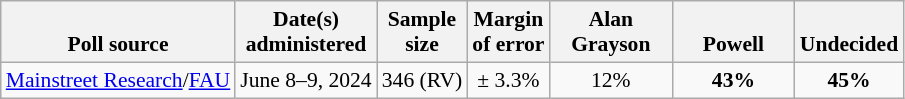<table class="wikitable" style="font-size:90%;text-align:center;">
<tr valign=bottom>
<th>Poll source</th>
<th>Date(s)<br>administered</th>
<th>Sample<br>size</th>
<th>Margin<br>of error</th>
<th style="width:75px;">Alan<br>Grayson</th>
<th style="width:75px;"><br>Powell</th>
<th>Undecided</th>
</tr>
<tr>
<td style="text-align:left;"><a href='#'>Mainstreet Research</a>/<a href='#'>FAU</a></td>
<td>June 8–9, 2024</td>
<td>346 (RV)</td>
<td>± 3.3%</td>
<td>12%</td>
<td><strong>43%</strong></td>
<td><strong>45%</strong></td>
</tr>
</table>
